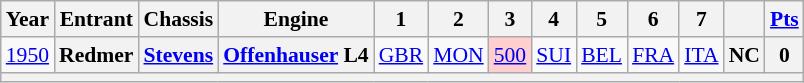<table class="wikitable" style="text-align:center; font-size:90%">
<tr>
<th>Year</th>
<th>Entrant</th>
<th>Chassis</th>
<th>Engine</th>
<th>1</th>
<th>2</th>
<th>3</th>
<th>4</th>
<th>5</th>
<th>6</th>
<th>7</th>
<th></th>
<th><a href='#'>Pts</a></th>
</tr>
<tr>
<td><a href='#'>1950</a></td>
<th>Redmer</th>
<th><a href='#'>Stevens</a></th>
<th><a href='#'>Offenhauser</a> L4</th>
<td><a href='#'>GBR</a></td>
<td><a href='#'>MON</a></td>
<td style="background:#ffcfcf;"><a href='#'>500</a><br></td>
<td><a href='#'>SUI</a></td>
<td><a href='#'>BEL</a></td>
<td><a href='#'>FRA</a></td>
<td><a href='#'>ITA</a></td>
<th>NC</th>
<th>0</th>
</tr>
<tr>
<th colspan=13></th>
</tr>
</table>
